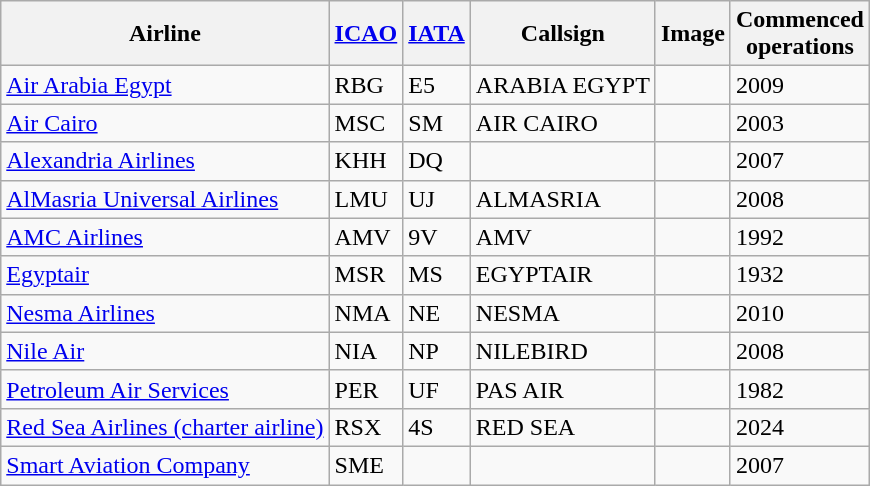<table class="wikitable sortable sticky-header sort-under">
<tr>
<th>Airline</th>
<th><a href='#'>ICAO</a></th>
<th><a href='#'>IATA</a></th>
<th>Callsign</th>
<th>Image</th>
<th>Commenced<br>operations</th>
</tr>
<tr>
<td><a href='#'>Air Arabia Egypt</a></td>
<td>RBG</td>
<td>E5</td>
<td>ARABIA EGYPT</td>
<td></td>
<td>2009</td>
</tr>
<tr>
<td><a href='#'>Air Cairo</a></td>
<td>MSC</td>
<td>SM</td>
<td>AIR CAIRO</td>
<td></td>
<td>2003</td>
</tr>
<tr>
<td><a href='#'>Alexandria Airlines</a></td>
<td>KHH</td>
<td>DQ</td>
<td></td>
<td></td>
<td>2007</td>
</tr>
<tr>
<td><a href='#'>AlMasria Universal Airlines</a></td>
<td>LMU</td>
<td>UJ</td>
<td>ALMASRIA</td>
<td></td>
<td>2008</td>
</tr>
<tr>
<td><a href='#'>AMC Airlines</a></td>
<td>AMV</td>
<td>9V</td>
<td>AMV</td>
<td></td>
<td>1992</td>
</tr>
<tr>
<td><a href='#'>Egyptair</a></td>
<td>MSR</td>
<td>MS</td>
<td>EGYPTAIR</td>
<td></td>
<td>1932</td>
</tr>
<tr>
<td><a href='#'>Nesma Airlines</a></td>
<td>NMA</td>
<td>NE</td>
<td>NESMA</td>
<td></td>
<td>2010</td>
</tr>
<tr>
<td><a href='#'>Nile Air</a></td>
<td>NIA</td>
<td>NP</td>
<td>NILEBIRD</td>
<td></td>
<td>2008</td>
</tr>
<tr>
<td><a href='#'>Petroleum Air Services</a></td>
<td>PER</td>
<td>UF</td>
<td>PAS AIR</td>
<td></td>
<td>1982</td>
</tr>
<tr>
<td><a href='#'>Red Sea Airlines (charter airline)</a></td>
<td>RSX</td>
<td>4S</td>
<td>RED SEA</td>
<td></td>
<td>2024</td>
</tr>
<tr>
<td><a href='#'>Smart Aviation Company</a></td>
<td>SME</td>
<td></td>
<td></td>
<td></td>
<td>2007</td>
</tr>
</table>
